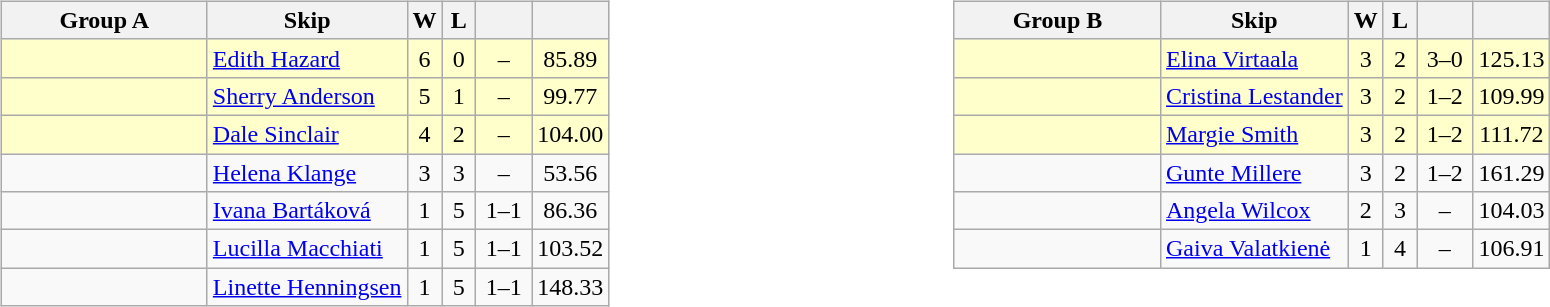<table>
<tr>
<td valign=top width=10%><br><table class="wikitable" style="text-align: center;">
<tr>
<th width=130>Group A</th>
<th>Skip</th>
<th width=15>W</th>
<th width=15>L</th>
<th width=30></th>
<th width=15></th>
</tr>
<tr bgcolor=#ffffcc>
<td style="text-align:left;"></td>
<td style="text-align:left;"><a href='#'>Edith Hazard</a></td>
<td>6</td>
<td>0</td>
<td>–</td>
<td>85.89</td>
</tr>
<tr bgcolor=#ffffcc>
<td style="text-align:left;"></td>
<td style="text-align:left;"><a href='#'>Sherry Anderson</a></td>
<td>5</td>
<td>1</td>
<td>–</td>
<td>99.77</td>
</tr>
<tr bgcolor=#ffffcc>
<td style="text-align:left;"></td>
<td style="text-align:left;"><a href='#'>Dale Sinclair</a></td>
<td>4</td>
<td>2</td>
<td>–</td>
<td>104.00</td>
</tr>
<tr>
<td style="text-align:left;"></td>
<td style="text-align:left;"><a href='#'>Helena Klange</a></td>
<td>3</td>
<td>3</td>
<td>–</td>
<td>53.56</td>
</tr>
<tr>
<td style="text-align:left;"></td>
<td style="text-align:left;"><a href='#'>Ivana Bartáková</a></td>
<td>1</td>
<td>5</td>
<td>1–1</td>
<td>86.36</td>
</tr>
<tr>
<td style="text-align:left;"></td>
<td style="text-align:left;"><a href='#'>Lucilla Macchiati</a></td>
<td>1</td>
<td>5</td>
<td>1–1</td>
<td>103.52</td>
</tr>
<tr>
<td style="text-align:left;"></td>
<td style="text-align:left;"><a href='#'>Linette Henningsen</a></td>
<td>1</td>
<td>5</td>
<td>1–1</td>
<td>148.33</td>
</tr>
</table>
</td>
<td valign=top width=10%><br><table class="wikitable" style="text-align: center;">
<tr>
<th width=130>Group B</th>
<th>Skip</th>
<th width=15>W</th>
<th width=15>L</th>
<th width=30></th>
<th width=15></th>
</tr>
<tr bgcolor=#ffffcc>
<td style="text-align:left;"></td>
<td style="text-align:left;"><a href='#'>Elina Virtaala</a></td>
<td>3</td>
<td>2</td>
<td>3–0</td>
<td>125.13</td>
</tr>
<tr bgcolor=#ffffcc>
<td style="text-align:left;"></td>
<td style="text-align:left;"><a href='#'>Cristina Lestander</a></td>
<td>3</td>
<td>2</td>
<td>1–2</td>
<td>109.99</td>
</tr>
<tr bgcolor=#ffffcc>
<td style="text-align:left;"></td>
<td style="text-align:left;"><a href='#'>Margie Smith</a></td>
<td>3</td>
<td>2</td>
<td>1–2</td>
<td>111.72</td>
</tr>
<tr>
<td style="text-align:left;"></td>
<td style="text-align:left;"><a href='#'>Gunte Millere</a></td>
<td>3</td>
<td>2</td>
<td>1–2</td>
<td>161.29</td>
</tr>
<tr>
<td style="text-align:left;"></td>
<td style="text-align:left;"><a href='#'>Angela Wilcox</a></td>
<td>2</td>
<td>3</td>
<td>–</td>
<td>104.03</td>
</tr>
<tr>
<td style="text-align:left;"></td>
<td style="text-align:left;"><a href='#'>Gaiva Valatkienė</a></td>
<td>1</td>
<td>4</td>
<td>–</td>
<td>106.91</td>
</tr>
</table>
</td>
</tr>
</table>
